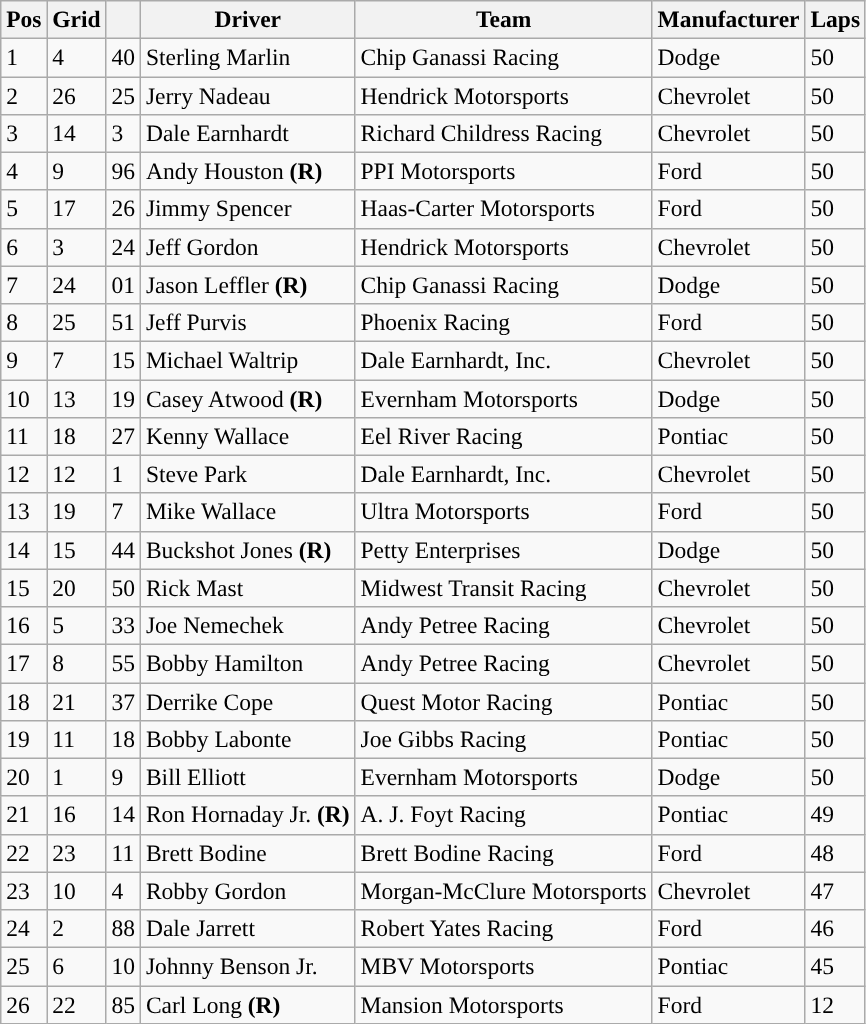<table class="wikitable" style="font-size:98%">
<tr>
<th>Pos</th>
<th>Grid</th>
<th></th>
<th>Driver</th>
<th>Team</th>
<th>Manufacturer</th>
<th>Laps</th>
</tr>
<tr>
<td>1</td>
<td>4</td>
<td>40</td>
<td>Sterling Marlin</td>
<td>Chip Ganassi Racing</td>
<td>Dodge</td>
<td>50</td>
</tr>
<tr>
<td>2</td>
<td>26</td>
<td>25</td>
<td>Jerry Nadeau</td>
<td>Hendrick Motorsports</td>
<td>Chevrolet</td>
<td>50</td>
</tr>
<tr>
<td>3</td>
<td>14</td>
<td>3</td>
<td>Dale Earnhardt</td>
<td>Richard Childress Racing</td>
<td>Chevrolet</td>
<td>50</td>
</tr>
<tr>
<td>4</td>
<td>9</td>
<td>96</td>
<td>Andy Houston <strong>(R)</strong></td>
<td>PPI Motorsports</td>
<td>Ford</td>
<td>50</td>
</tr>
<tr>
<td>5</td>
<td>17</td>
<td>26</td>
<td>Jimmy Spencer</td>
<td>Haas-Carter Motorsports</td>
<td>Ford</td>
<td>50</td>
</tr>
<tr>
<td>6</td>
<td>3</td>
<td>24</td>
<td>Jeff Gordon</td>
<td>Hendrick Motorsports</td>
<td>Chevrolet</td>
<td>50</td>
</tr>
<tr>
<td>7</td>
<td>24</td>
<td>01</td>
<td>Jason Leffler <strong>(R)</strong></td>
<td>Chip Ganassi Racing</td>
<td>Dodge</td>
<td>50</td>
</tr>
<tr>
<td>8</td>
<td>25</td>
<td>51</td>
<td>Jeff Purvis</td>
<td>Phoenix Racing</td>
<td>Ford</td>
<td>50</td>
</tr>
<tr>
<td>9</td>
<td>7</td>
<td>15</td>
<td>Michael Waltrip</td>
<td>Dale Earnhardt, Inc.</td>
<td>Chevrolet</td>
<td>50</td>
</tr>
<tr>
<td>10</td>
<td>13</td>
<td>19</td>
<td>Casey Atwood <strong>(R)</strong></td>
<td>Evernham Motorsports</td>
<td>Dodge</td>
<td>50</td>
</tr>
<tr>
<td>11</td>
<td>18</td>
<td>27</td>
<td>Kenny Wallace</td>
<td>Eel River Racing</td>
<td>Pontiac</td>
<td>50</td>
</tr>
<tr>
<td>12</td>
<td>12</td>
<td>1</td>
<td>Steve Park</td>
<td>Dale Earnhardt, Inc.</td>
<td>Chevrolet</td>
<td>50</td>
</tr>
<tr>
<td>13</td>
<td>19</td>
<td>7</td>
<td>Mike Wallace</td>
<td>Ultra Motorsports</td>
<td>Ford</td>
<td>50</td>
</tr>
<tr>
<td>14</td>
<td>15</td>
<td>44</td>
<td>Buckshot Jones <strong>(R)</strong></td>
<td>Petty Enterprises</td>
<td>Dodge</td>
<td>50</td>
</tr>
<tr>
<td>15</td>
<td>20</td>
<td>50</td>
<td>Rick Mast</td>
<td>Midwest Transit Racing</td>
<td>Chevrolet</td>
<td>50</td>
</tr>
<tr>
<td>16</td>
<td>5</td>
<td>33</td>
<td>Joe Nemechek</td>
<td>Andy Petree Racing</td>
<td>Chevrolet</td>
<td>50</td>
</tr>
<tr>
<td>17</td>
<td>8</td>
<td>55</td>
<td>Bobby Hamilton</td>
<td>Andy Petree Racing</td>
<td>Chevrolet</td>
<td>50</td>
</tr>
<tr>
<td>18</td>
<td>21</td>
<td>37</td>
<td>Derrike Cope</td>
<td>Quest Motor Racing</td>
<td>Pontiac</td>
<td>50</td>
</tr>
<tr>
<td>19</td>
<td>11</td>
<td>18</td>
<td>Bobby Labonte</td>
<td>Joe Gibbs Racing</td>
<td>Pontiac</td>
<td>50</td>
</tr>
<tr>
<td>20</td>
<td>1</td>
<td>9</td>
<td>Bill Elliott</td>
<td>Evernham Motorsports</td>
<td>Dodge</td>
<td>50</td>
</tr>
<tr>
<td>21</td>
<td>16</td>
<td>14</td>
<td>Ron Hornaday Jr. <strong>(R)</strong></td>
<td>A. J. Foyt Racing</td>
<td>Pontiac</td>
<td>49</td>
</tr>
<tr>
<td>22</td>
<td>23</td>
<td>11</td>
<td>Brett Bodine</td>
<td>Brett Bodine Racing</td>
<td>Ford</td>
<td>48</td>
</tr>
<tr>
<td>23</td>
<td>10</td>
<td>4</td>
<td>Robby Gordon</td>
<td>Morgan-McClure Motorsports</td>
<td>Chevrolet</td>
<td>47</td>
</tr>
<tr>
<td>24</td>
<td>2</td>
<td>88</td>
<td>Dale Jarrett</td>
<td>Robert Yates Racing</td>
<td>Ford</td>
<td>46</td>
</tr>
<tr>
<td>25</td>
<td>6</td>
<td>10</td>
<td>Johnny Benson Jr.</td>
<td>MBV Motorsports</td>
<td>Pontiac</td>
<td>45</td>
</tr>
<tr>
<td>26</td>
<td>22</td>
<td>85</td>
<td>Carl Long <strong>(R)</strong></td>
<td>Mansion Motorsports</td>
<td>Ford</td>
<td>12</td>
</tr>
</table>
